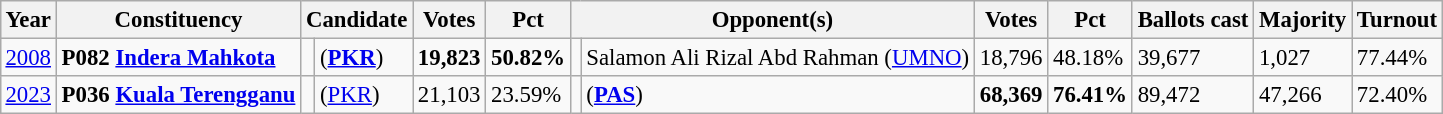<table class="wikitable" style="margin:0.5em ; font-size:95%">
<tr>
<th>Year</th>
<th>Constituency</th>
<th colspan=2>Candidate</th>
<th>Votes</th>
<th>Pct</th>
<th colspan=2>Opponent(s)</th>
<th>Votes</th>
<th>Pct</th>
<th>Ballots cast</th>
<th>Majority</th>
<th>Turnout</th>
</tr>
<tr>
<td><a href='#'>2008</a></td>
<td><strong>P082 <a href='#'>Indera Mahkota</a></strong></td>
<td></td>
<td> (<a href='#'><strong>PKR</strong></a>)</td>
<td align="right"><strong>19,823</strong></td>
<td><strong>50.82%</strong></td>
<td></td>
<td>Salamon Ali Rizal Abd Rahman (<a href='#'>UMNO</a>)</td>
<td align="right">18,796</td>
<td>48.18%</td>
<td>39,677</td>
<td>1,027</td>
<td>77.44%</td>
</tr>
<tr>
<td><a href='#'>2023</a></td>
<td><strong>P036 <a href='#'>Kuala Terengganu</a></strong></td>
<td></td>
<td> (<a href='#'>PKR</a>)</td>
<td align="right">21,103</td>
<td>23.59%</td>
<td></td>
<td> (<a href='#'><strong>PAS</strong></a>)</td>
<td align="right"><strong>68,369</strong></td>
<td><strong>76.41%</strong></td>
<td>89,472</td>
<td>47,266</td>
<td>72.40%</td>
</tr>
</table>
